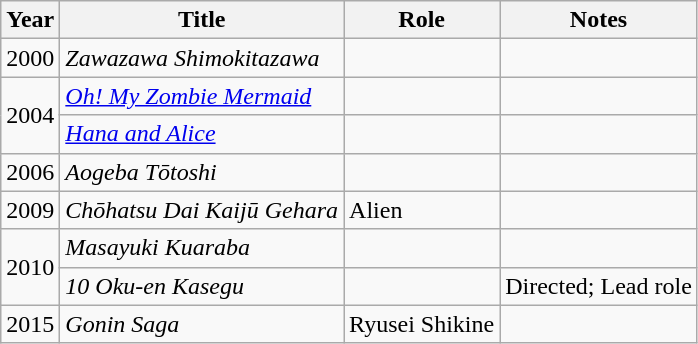<table class="wikitable">
<tr>
<th>Year</th>
<th>Title</th>
<th>Role</th>
<th>Notes</th>
</tr>
<tr>
<td>2000</td>
<td><em>Zawazawa Shimokitazawa</em></td>
<td></td>
<td></td>
</tr>
<tr>
<td rowspan="2">2004</td>
<td><em><a href='#'>Oh! My Zombie Mermaid</a></em></td>
<td></td>
<td></td>
</tr>
<tr>
<td><em><a href='#'>Hana and Alice</a></em></td>
<td></td>
<td></td>
</tr>
<tr>
<td>2006</td>
<td><em>Aogeba Tōtoshi</em></td>
<td></td>
<td></td>
</tr>
<tr>
<td>2009</td>
<td><em>Chōhatsu Dai Kaijū Gehara</em></td>
<td>Alien</td>
<td></td>
</tr>
<tr>
<td rowspan="2">2010</td>
<td><em>Masayuki Kuaraba</em></td>
<td></td>
<td></td>
</tr>
<tr>
<td><em>10 Oku-en Kasegu</em></td>
<td></td>
<td>Directed; Lead role</td>
</tr>
<tr>
<td>2015</td>
<td><em>Gonin Saga</em></td>
<td>Ryusei Shikine</td>
<td></td>
</tr>
</table>
